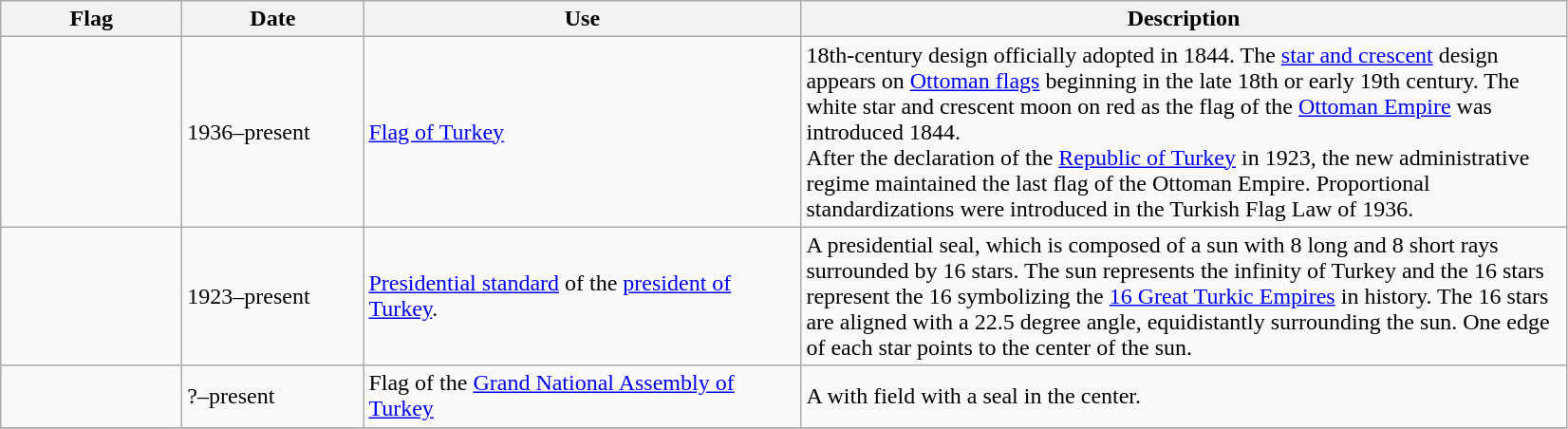<table class="wikitable">
<tr>
<th scope="col" style="width:120px;">Flag</th>
<th scope="col" style="width:120px;">Date</th>
<th scope="col" style="width:300px;">Use</th>
<th scope="col" style="width:530px;">Description</th>
</tr>
<tr>
<td></td>
<td>1936–present</td>
<td><a href='#'>Flag of Turkey</a></td>
<td>18th-century design officially adopted in 1844. The <a href='#'>star and crescent</a> design appears on <a href='#'>Ottoman flags</a> beginning in the late 18th or early 19th century. The white star and crescent moon on red as the flag of the <a href='#'>Ottoman Empire</a> was introduced 1844.<br>After the declaration of the <a href='#'>Republic of Turkey</a> in 1923, the new administrative regime maintained the last flag of the Ottoman Empire. Proportional standardizations were introduced in the Turkish Flag Law of 1936.</td>
</tr>
<tr>
<td></td>
<td>1923–present</td>
<td><a href='#'>Presidential standard</a> of the <a href='#'>president of Turkey</a>.</td>
<td>A presidential seal, which is composed of a sun with 8 long and 8 short rays surrounded by 16 stars. The sun represents the infinity of Turkey and the 16 stars represent the 16 symbolizing the <a href='#'>16 Great Turkic Empires</a> in history. The 16 stars are aligned with a 22.5 degree angle, equidistantly surrounding the sun. One edge of each star points to the center of the sun.</td>
</tr>
<tr>
<td></td>
<td>?–present</td>
<td>Flag of the <a href='#'>Grand National Assembly of Turkey</a></td>
<td>A with field with a seal in the center.</td>
</tr>
<tr>
</tr>
</table>
